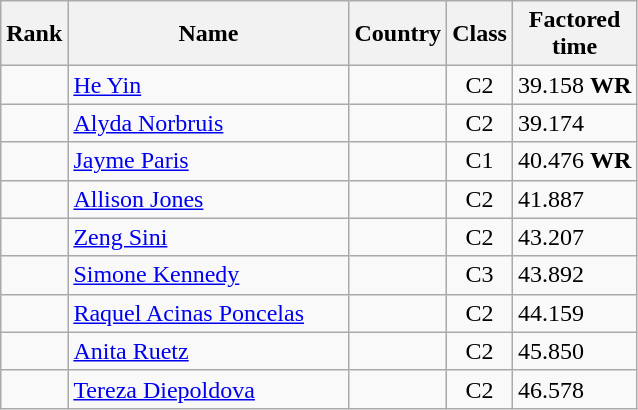<table class="wikitable sortable">
<tr>
<th width=20>Rank</th>
<th width=180>Name</th>
<th>Country</th>
<th>Class</th>
<th>Factored<br>time</th>
</tr>
<tr>
<td align="center"></td>
<td><a href='#'>He Yin</a></td>
<td></td>
<td align="center">C2</td>
<td>39.158 <strong>WR </strong></td>
</tr>
<tr>
<td align="center"></td>
<td><a href='#'>Alyda Norbruis</a></td>
<td></td>
<td align="center">C2</td>
<td>39.174</td>
</tr>
<tr>
<td align="center"></td>
<td><a href='#'>Jayme Paris</a></td>
<td></td>
<td align="center">C1</td>
<td>40.476 <strong>WR </strong></td>
</tr>
<tr>
<td align="center"></td>
<td><a href='#'>Allison Jones</a></td>
<td></td>
<td align="center">C2</td>
<td>41.887</td>
</tr>
<tr>
<td align="center"></td>
<td><a href='#'>Zeng Sini</a></td>
<td></td>
<td align="center">C2</td>
<td>43.207</td>
</tr>
<tr>
<td align="center"></td>
<td><a href='#'>Simone Kennedy</a></td>
<td></td>
<td align="center">C3</td>
<td>43.892</td>
</tr>
<tr>
<td align="center"></td>
<td><a href='#'>Raquel Acinas Poncelas</a></td>
<td></td>
<td align="center">C2</td>
<td>44.159</td>
</tr>
<tr>
<td align="center"></td>
<td><a href='#'>Anita Ruetz</a></td>
<td></td>
<td align="center">C2</td>
<td>45.850</td>
</tr>
<tr>
<td align="center"></td>
<td><a href='#'>Tereza Diepoldova</a></td>
<td></td>
<td align="center">C2</td>
<td>46.578</td>
</tr>
</table>
